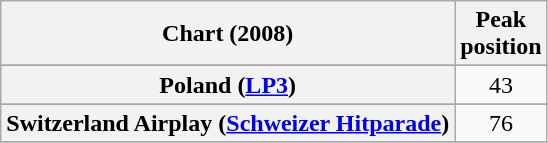<table class="wikitable sortable plainrowheaders" style="text-align:center">
<tr>
<th scope="col">Chart (2008)</th>
<th scope="col">Peak<br>position</th>
</tr>
<tr>
</tr>
<tr>
<th scope="row">Poland (<a href='#'>LP3</a>)</th>
<td style="text-align:center;">43</td>
</tr>
<tr>
</tr>
<tr>
<th scope="row">Switzerland Airplay (<a href='#'>Schweizer Hitparade</a>)</th>
<td>76</td>
</tr>
<tr>
</tr>
</table>
